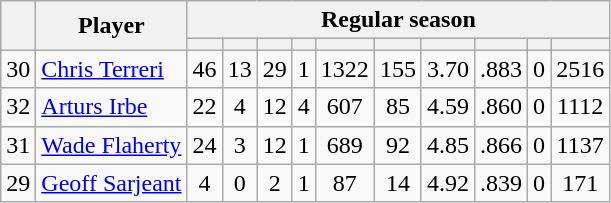<table class="wikitable plainrowheaders" style="text-align:center;">
<tr>
<th scope="col" rowspan="2"></th>
<th scope="col" rowspan="2">Player</th>
<th scope=colgroup colspan=10>Regular season</th>
</tr>
<tr>
<th scope="col"></th>
<th scope="col"></th>
<th scope="col"></th>
<th scope="col"></th>
<th scope="col"></th>
<th scope="col"></th>
<th scope="col"></th>
<th scope="col"></th>
<th scope="col"></th>
<th scope="col"></th>
</tr>
<tr>
<td scope="row">30</td>
<td align="left"><a href='#'>Chris Terreri</a></td>
<td>46</td>
<td>13</td>
<td>29</td>
<td>1</td>
<td>1322</td>
<td>155</td>
<td>3.70</td>
<td>.883</td>
<td>0</td>
<td>2516</td>
</tr>
<tr>
<td scope="row">32</td>
<td align="left"><a href='#'>Arturs Irbe</a></td>
<td>22</td>
<td>4</td>
<td>12</td>
<td>4</td>
<td>607</td>
<td>85</td>
<td>4.59</td>
<td>.860</td>
<td>0</td>
<td>1112</td>
</tr>
<tr>
<td scope="row">31</td>
<td align="left"><a href='#'>Wade Flaherty</a></td>
<td>24</td>
<td>3</td>
<td>12</td>
<td>1</td>
<td>689</td>
<td>92</td>
<td>4.85</td>
<td>.866</td>
<td>0</td>
<td>1137</td>
</tr>
<tr>
<td scope="row">29</td>
<td align="left"><a href='#'>Geoff Sarjeant</a></td>
<td>4</td>
<td>0</td>
<td>2</td>
<td>1</td>
<td>87</td>
<td>14</td>
<td>4.92</td>
<td>.839</td>
<td>0</td>
<td>171</td>
</tr>
</table>
